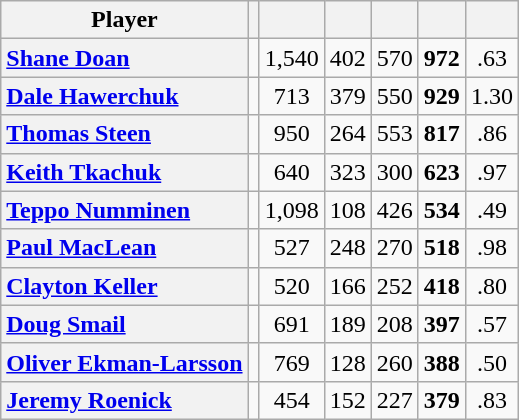<table class="wikitable plainrowheaders" style="text-align:center; float:left; margin-right:1em;">
<tr>
<th scope="col">Player</th>
<th scope="col"></th>
<th scope="col"></th>
<th scope="col"></th>
<th scope="col"></th>
<th scope="col"></th>
<th scope="col"></th>
</tr>
<tr>
<th scope="row" style="text-align:left;"><a href='#'>Shane Doan</a></th>
<td></td>
<td>1,540</td>
<td>402</td>
<td>570</td>
<td><strong>972</strong></td>
<td>.63</td>
</tr>
<tr>
<th scope="row" style="text-align:left;"><a href='#'>Dale Hawerchuk</a></th>
<td></td>
<td>713</td>
<td>379</td>
<td>550</td>
<td><strong>929</strong></td>
<td>1.30</td>
</tr>
<tr>
<th scope="row" style="text-align:left;"><a href='#'>Thomas Steen</a></th>
<td></td>
<td>950</td>
<td>264</td>
<td>553</td>
<td><strong>817</strong></td>
<td>.86</td>
</tr>
<tr>
<th scope="row" style="text-align:left;"><a href='#'>Keith Tkachuk</a></th>
<td></td>
<td>640</td>
<td>323</td>
<td>300</td>
<td><strong>623</strong></td>
<td>.97</td>
</tr>
<tr>
<th scope="row" style="text-align:left;"><a href='#'>Teppo Numminen</a></th>
<td></td>
<td>1,098</td>
<td>108</td>
<td>426</td>
<td><strong>534</strong></td>
<td>.49</td>
</tr>
<tr>
<th scope="row" style="text-align:left;"><a href='#'>Paul MacLean</a></th>
<td></td>
<td>527</td>
<td>248</td>
<td>270</td>
<td><strong>518</strong></td>
<td>.98</td>
</tr>
<tr>
<th scope="row" style="text-align:left;"><a href='#'>Clayton Keller</a></th>
<td></td>
<td>520</td>
<td>166</td>
<td>252</td>
<td><strong>418</strong></td>
<td>.80</td>
</tr>
<tr>
<th scope="row" style="text-align:left;"><a href='#'>Doug Smail</a></th>
<td></td>
<td>691</td>
<td>189</td>
<td>208</td>
<td><strong>397</strong></td>
<td>.57</td>
</tr>
<tr>
<th scope="row" style="text-align:left;"><a href='#'>Oliver Ekman-Larsson</a></th>
<td></td>
<td>769</td>
<td>128</td>
<td>260</td>
<td><strong>388</strong></td>
<td>.50</td>
</tr>
<tr>
<th scope="row" style="text-align:left;"><a href='#'>Jeremy Roenick</a></th>
<td></td>
<td>454</td>
<td>152</td>
<td>227</td>
<td><strong>379</strong></td>
<td>.83</td>
</tr>
</table>
